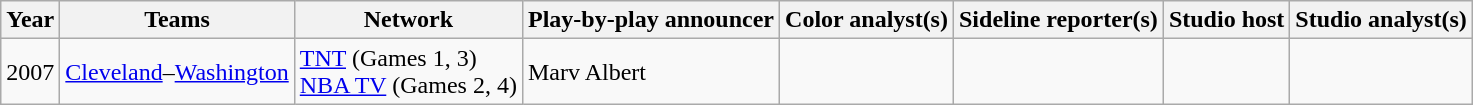<table class="wikitable">
<tr>
<th>Year</th>
<th>Teams</th>
<th>Network</th>
<th>Play-by-play announcer</th>
<th>Color analyst(s)</th>
<th>Sideline reporter(s)</th>
<th>Studio host</th>
<th>Studio analyst(s)</th>
</tr>
<tr>
<td rowspan=2>2007</td>
<td rowspan=2><a href='#'>Cleveland</a>–<a href='#'>Washington</a></td>
<td><a href='#'>TNT</a> (Games 1, 3)<br><a href='#'>NBA TV</a> (Games 2, 4)</td>
<td>Marv Albert</td>
<td></td>
<td></td>
<td></td>
<td></td>
</tr>
</table>
